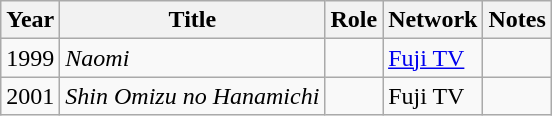<table class="wikitable">
<tr>
<th>Year</th>
<th>Title</th>
<th>Role</th>
<th>Network</th>
<th>Notes</th>
</tr>
<tr>
<td>1999</td>
<td><em>Naomi</em></td>
<td></td>
<td><a href='#'>Fuji TV</a></td>
<td></td>
</tr>
<tr>
<td>2001</td>
<td><em>Shin Omizu no Hanamichi</em></td>
<td></td>
<td>Fuji TV</td>
<td></td>
</tr>
</table>
